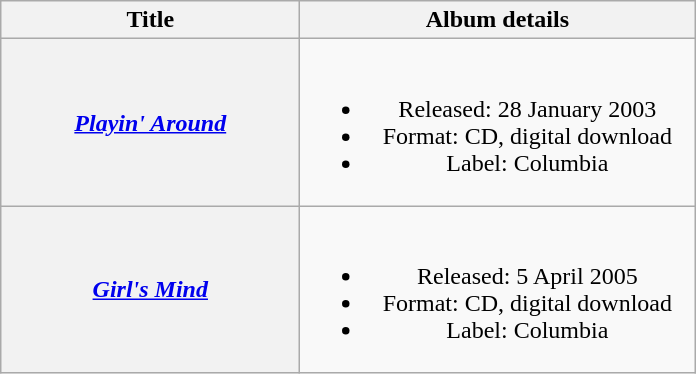<table class="wikitable plainrowheaders" style="text-align:center;" border="1">
<tr>
<th scope="col" style="width:12em;">Title</th>
<th scope="col" style="width:16em;">Album details</th>
</tr>
<tr>
<th scope="row"><em><a href='#'>Playin' Around</a></em></th>
<td><br><ul><li>Released: 28 January 2003</li><li>Format: CD, digital download</li><li>Label: Columbia</li></ul></td>
</tr>
<tr>
<th scope="row"><em><a href='#'>Girl's Mind</a></em></th>
<td><br><ul><li>Released: 5 April 2005</li><li>Format: CD, digital download</li><li>Label: Columbia</li></ul></td>
</tr>
</table>
